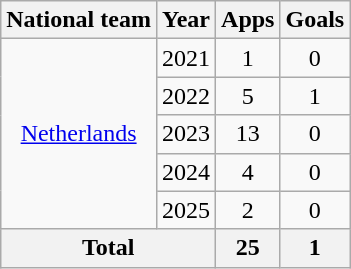<table class="wikitable" style="text-align:center">
<tr>
<th>National team</th>
<th>Year</th>
<th>Apps</th>
<th>Goals</th>
</tr>
<tr>
<td rowspan="5"><a href='#'>Netherlands</a></td>
<td>2021</td>
<td>1</td>
<td>0</td>
</tr>
<tr>
<td>2022</td>
<td>5</td>
<td>1</td>
</tr>
<tr>
<td>2023</td>
<td>13</td>
<td>0</td>
</tr>
<tr>
<td>2024</td>
<td>4</td>
<td>0</td>
</tr>
<tr>
<td>2025</td>
<td>2</td>
<td>0</td>
</tr>
<tr>
<th colspan="2">Total</th>
<th>25</th>
<th>1</th>
</tr>
</table>
